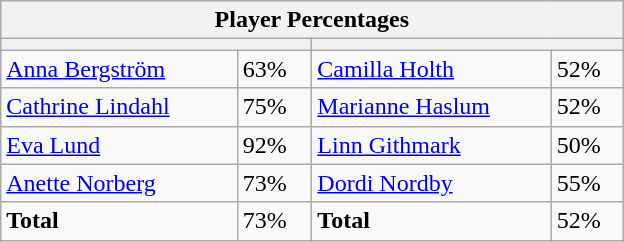<table class="wikitable">
<tr>
<th colspan=4 width=400>Player Percentages</th>
</tr>
<tr>
<th colspan=2 width=200></th>
<th colspan=2 width=200></th>
</tr>
<tr>
<td><a href='#'>Anna Bergström</a></td>
<td>63%</td>
<td><a href='#'>Camilla Holth</a></td>
<td>52%</td>
</tr>
<tr>
<td><a href='#'>Cathrine Lindahl</a></td>
<td>75%</td>
<td><a href='#'>Marianne Haslum</a></td>
<td>52%</td>
</tr>
<tr>
<td><a href='#'>Eva Lund</a></td>
<td>92%</td>
<td><a href='#'>Linn Githmark</a></td>
<td>50%</td>
</tr>
<tr>
<td><a href='#'>Anette Norberg</a></td>
<td>73%</td>
<td><a href='#'>Dordi Nordby</a></td>
<td>55%</td>
</tr>
<tr>
<td><strong>Total</strong></td>
<td>73%</td>
<td><strong>Total</strong></td>
<td>52%</td>
</tr>
</table>
